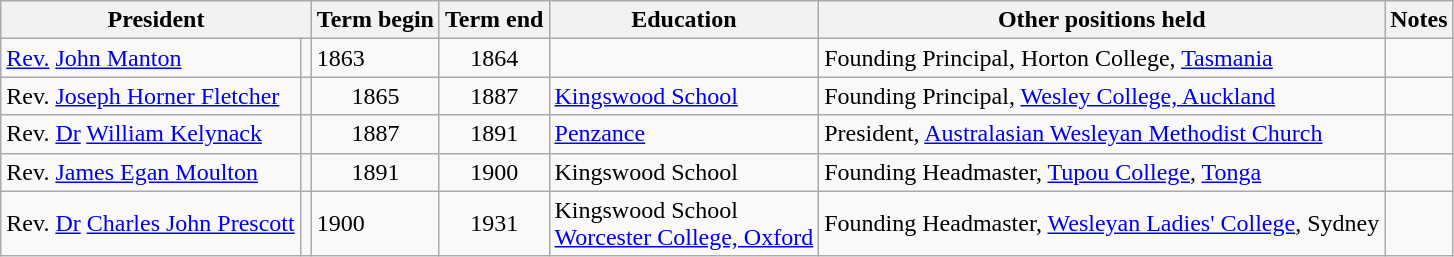<table class="wikitable sortable">
<tr>
<th colspan=2>President</th>
<th>Term begin</th>
<th>Term end</th>
<th>Education</th>
<th>Other positions held</th>
<th>Notes</th>
</tr>
<tr>
<td><a href='#'>Rev.</a> <a href='#'>John Manton</a></td>
<td><br></td>
<td>1863</td>
<td align=center>1864</td>
<td></td>
<td>Founding Principal, Horton College, <a href='#'>Tasmania</a></td>
<td></td>
</tr>
<tr>
<td>Rev. <a href='#'>Joseph Horner Fletcher</a></td>
<td></td>
<td align="center">1865</td>
<td align=center>1887</td>
<td><a href='#'>Kingswood School</a></td>
<td>Founding Principal, <a href='#'>Wesley College, Auckland</a></td>
<td></td>
</tr>
<tr>
<td>Rev. <a href='#'>Dr</a> <a href='#'>William Kelynack</a></td>
<td></td>
<td align=center>1887</td>
<td align=center>1891</td>
<td><a href='#'>Penzance</a></td>
<td>President, <a href='#'>Australasian Wesleyan Methodist Church</a></td>
<td></td>
</tr>
<tr>
<td>Rev. <a href='#'>James Egan Moulton</a></td>
<td></td>
<td align=center>1891</td>
<td align=center>1900</td>
<td>Kingswood School</td>
<td>Founding Headmaster, <a href='#'>Tupou College</a>, <a href='#'>Tonga</a></td>
<td></td>
</tr>
<tr>
<td>Rev. <a href='#'>Dr</a> <a href='#'>Charles John Prescott</a></td>
<td><br></td>
<td>1900</td>
<td align=center>1931</td>
<td>Kingswood School<br><a href='#'>Worcester College, Oxford</a></td>
<td>Founding Headmaster, <a href='#'>Wesleyan Ladies' College</a>, Sydney</td>
<td></td>
</tr>
</table>
